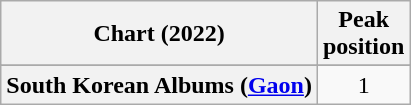<table class="wikitable sortable plainrowheaders" style="text-align:center">
<tr>
<th scope="col">Chart (2022)</th>
<th scope="col">Peak<br>position</th>
</tr>
<tr>
</tr>
<tr>
<th scope="row">South Korean Albums (<a href='#'>Gaon</a>)</th>
<td>1</td>
</tr>
</table>
